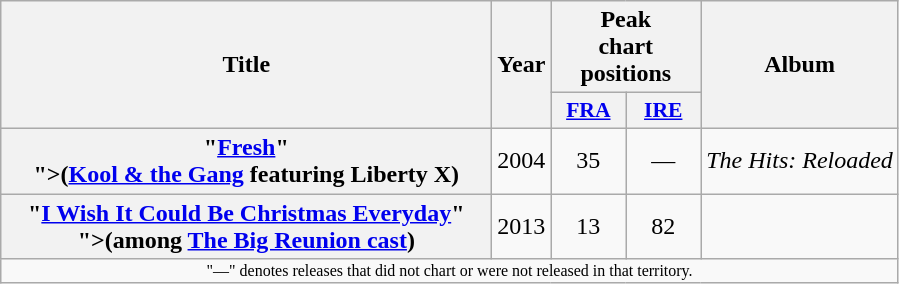<table class="wikitable plainrowheaders" style="text-align:center;" border="1">
<tr>
<th scope="col" rowspan="2" style="width:20em;">Title</th>
<th scope="col" rowspan="2">Year</th>
<th scope="col" colspan="2">Peak<br>chart<br>positions</th>
<th scope="col" rowspan="2">Album</th>
</tr>
<tr>
<th scope="col" style="width:3em;font-size:90%;"><a href='#'>FRA</a><br></th>
<th scope="col" style="width:3em;font-size:90%;"><a href='#'>IRE</a><br></th>
</tr>
<tr>
<th scope="row">"<a href='#'>Fresh</a>"<br><span>">(<a href='#'>Kool & the Gang</a> featuring Liberty X)</span></th>
<td>2004</td>
<td>35</td>
<td>—</td>
<td><em>The Hits: Reloaded</em></td>
</tr>
<tr>
<th scope="row">"<a href='#'>I Wish It Could Be Christmas Everyday</a>"<br><span>">(among <a href='#'>The Big Reunion cast</a>)</span></th>
<td>2013</td>
<td>13</td>
<td>82</td>
<td></td>
</tr>
<tr>
<td align="center" colspan="15" style="font-size:8pt">"—" denotes releases that did not chart or were not released in that territory.</td>
</tr>
</table>
